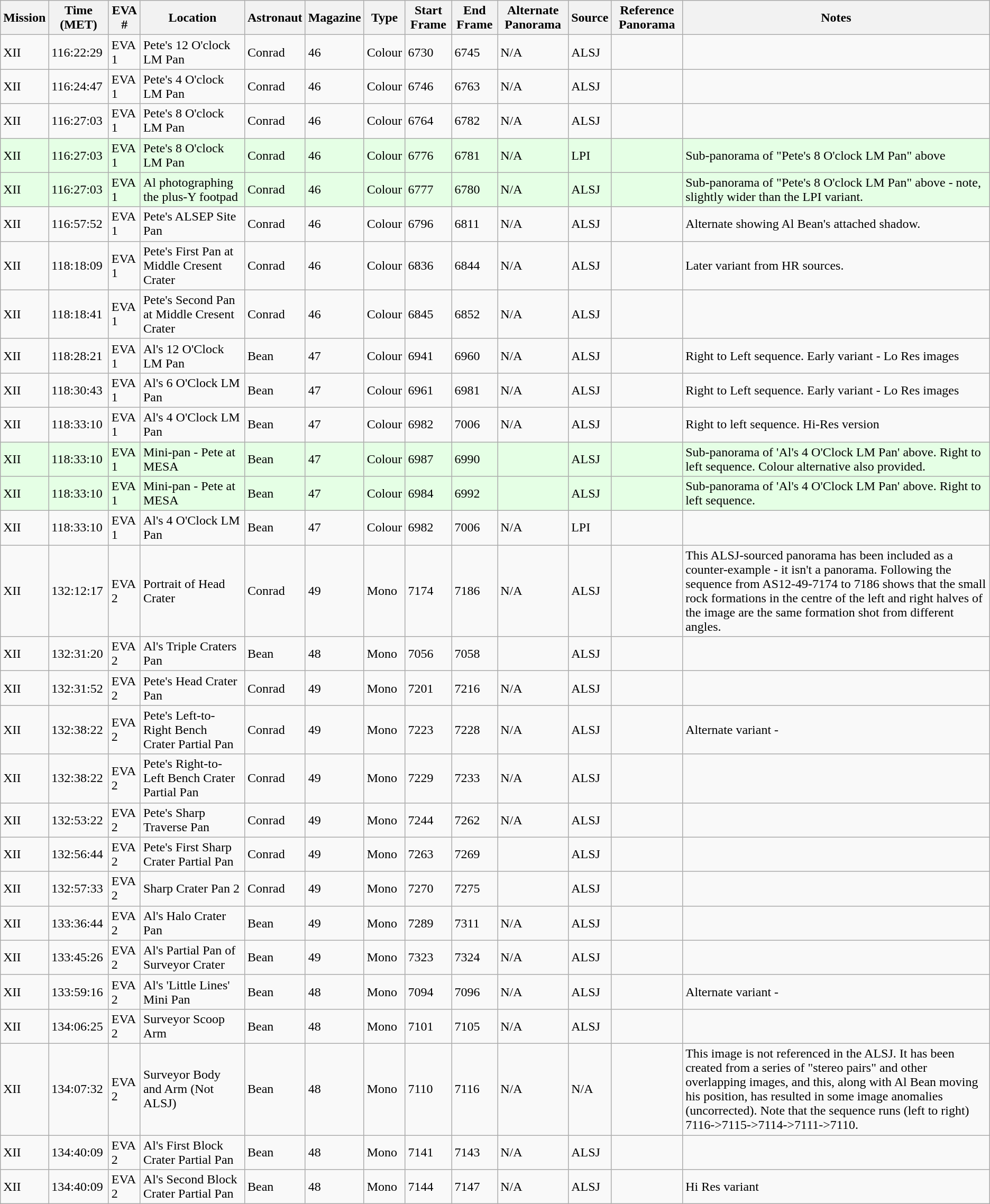<table class="wikitable">
<tr>
<th>Mission</th>
<th>Time (MET)</th>
<th>EVA #</th>
<th>Location</th>
<th>Astronaut</th>
<th>Magazine</th>
<th>Type</th>
<th>Start Frame</th>
<th>End Frame</th>
<th>Alternate Panorama</th>
<th>Source</th>
<th>Reference Panorama</th>
<th>Notes</th>
</tr>
<tr>
<td>XII</td>
<td>116:22:29</td>
<td>EVA 1</td>
<td>Pete's 12 O'clock LM Pan</td>
<td>Conrad</td>
<td>46</td>
<td>Colour</td>
<td>6730</td>
<td>6745</td>
<td>N/A</td>
<td>ALSJ</td>
<td></td>
<td></td>
</tr>
<tr>
<td>XII</td>
<td>116:24:47</td>
<td>EVA 1</td>
<td>Pete's 4 O'clock LM Pan</td>
<td>Conrad</td>
<td>46</td>
<td>Colour</td>
<td>6746</td>
<td>6763</td>
<td>N/A</td>
<td>ALSJ</td>
<td></td>
<td></td>
</tr>
<tr>
<td>XII</td>
<td>116:27:03</td>
<td>EVA 1</td>
<td>Pete's 8 O'clock LM Pan</td>
<td>Conrad</td>
<td>46</td>
<td>Colour</td>
<td>6764</td>
<td>6782</td>
<td>N/A</td>
<td>ALSJ</td>
<td></td>
<td></td>
</tr>
<tr style="background-color: #E5FFE5;">
<td>XII</td>
<td>116:27:03</td>
<td>EVA 1</td>
<td>Pete's 8 O'clock LM Pan</td>
<td>Conrad</td>
<td>46</td>
<td>Colour</td>
<td>6776</td>
<td>6781</td>
<td>N/A</td>
<td>LPI</td>
<td></td>
<td>Sub-panorama of "Pete's 8 O'clock LM Pan" above</td>
</tr>
<tr style="background-color: #E5FFE5;">
<td>XII</td>
<td>116:27:03</td>
<td>EVA 1</td>
<td>Al photographing the plus-Y footpad</td>
<td>Conrad</td>
<td>46</td>
<td>Colour</td>
<td>6777</td>
<td>6780</td>
<td>N/A</td>
<td>ALSJ</td>
<td></td>
<td>Sub-panorama of "Pete's 8 O'clock LM Pan" above - note, slightly wider than the LPI variant.</td>
</tr>
<tr>
<td>XII</td>
<td>116:57:52</td>
<td>EVA 1</td>
<td>Pete's ALSEP Site Pan</td>
<td>Conrad</td>
<td>46</td>
<td>Colour</td>
<td>6796</td>
<td>6811</td>
<td>N/A</td>
<td>ALSJ</td>
<td></td>
<td>Alternate showing Al Bean's attached shadow. </td>
</tr>
<tr>
<td>XII</td>
<td>118:18:09</td>
<td>EVA 1</td>
<td>Pete's First Pan at Middle Cresent Crater</td>
<td>Conrad</td>
<td>46</td>
<td>Colour</td>
<td>6836</td>
<td>6844</td>
<td>N/A</td>
<td>ALSJ</td>
<td></td>
<td>Later variant from HR sources. </td>
</tr>
<tr>
<td>XII</td>
<td>118:18:41</td>
<td>EVA 1</td>
<td>Pete's Second Pan at Middle Cresent Crater</td>
<td>Conrad</td>
<td>46</td>
<td>Colour</td>
<td>6845</td>
<td>6852</td>
<td>N/A</td>
<td>ALSJ</td>
<td></td>
<td></td>
</tr>
<tr>
<td>XII</td>
<td>118:28:21</td>
<td>EVA 1</td>
<td>Al's 12 O'Clock LM Pan</td>
<td>Bean</td>
<td>47</td>
<td>Colour</td>
<td>6941</td>
<td>6960</td>
<td>N/A</td>
<td>ALSJ</td>
<td></td>
<td>Right to Left sequence. Early variant - Lo Res images </td>
</tr>
<tr>
<td>XII</td>
<td>118:30:43</td>
<td>EVA 1</td>
<td>Al's 6 O'Clock LM Pan</td>
<td>Bean</td>
<td>47</td>
<td>Colour</td>
<td>6961</td>
<td>6981</td>
<td>N/A</td>
<td>ALSJ</td>
<td></td>
<td>Right to Left sequence. Early variant - Lo Res images </td>
</tr>
<tr>
<td>XII</td>
<td>118:33:10</td>
<td>EVA 1</td>
<td>Al's 4 O'Clock LM Pan</td>
<td>Bean</td>
<td>47</td>
<td>Colour</td>
<td>6982</td>
<td>7006</td>
<td>N/A</td>
<td>ALSJ</td>
<td></td>
<td>Right to left sequence. Hi-Res version </td>
</tr>
<tr style="background-color: #E5FFE5;">
<td>XII</td>
<td>118:33:10</td>
<td>EVA 1</td>
<td>Mini-pan - Pete at MESA</td>
<td>Bean</td>
<td>47</td>
<td>Colour</td>
<td>6987</td>
<td>6990</td>
<td></td>
<td>ALSJ</td>
<td></td>
<td>Sub-panorama of 'Al's 4 O'Clock LM Pan' above. Right to left sequence. Colour alternative also provided.</td>
</tr>
<tr style="background-color: #E5FFE5;">
<td>XII</td>
<td>118:33:10</td>
<td>EVA 1</td>
<td>Mini-pan - Pete at MESA</td>
<td>Bean</td>
<td>47</td>
<td>Colour</td>
<td>6984</td>
<td>6992</td>
<td></td>
<td>ALSJ</td>
<td></td>
<td>Sub-panorama of 'Al's 4 O'Clock LM Pan' above. Right to left sequence.</td>
</tr>
<tr>
<td>XII</td>
<td>118:33:10</td>
<td>EVA 1</td>
<td>Al's 4 O'Clock LM Pan</td>
<td>Bean</td>
<td>47</td>
<td>Colour</td>
<td>6982</td>
<td>7006</td>
<td>N/A</td>
<td>LPI</td>
<td></td>
<td></td>
</tr>
<tr>
<td>XII</td>
<td>132:12:17</td>
<td>EVA 2</td>
<td>Portrait of Head Crater</td>
<td>Conrad</td>
<td>49</td>
<td>Mono</td>
<td>7174</td>
<td>7186</td>
<td>N/A</td>
<td>ALSJ</td>
<td></td>
<td>This ALSJ-sourced panorama has been included as a counter-example - it isn't a panorama. Following the sequence from AS12-49-7174 to 7186 shows that the small rock formations in the centre of the left and right halves of the image are the same formation shot from different angles.</td>
</tr>
<tr>
<td>XII</td>
<td>132:31:20</td>
<td>EVA 2</td>
<td>Al's Triple Craters Pan</td>
<td>Bean</td>
<td>48</td>
<td>Mono</td>
<td>7056</td>
<td>7058</td>
<td></td>
<td>ALSJ</td>
<td></td>
<td></td>
</tr>
<tr>
<td>XII</td>
<td>132:31:52</td>
<td>EVA 2</td>
<td>Pete's Head Crater Pan</td>
<td>Conrad</td>
<td>49</td>
<td>Mono</td>
<td>7201</td>
<td>7216</td>
<td>N/A</td>
<td>ALSJ</td>
<td></td>
<td></td>
</tr>
<tr>
<td>XII</td>
<td>132:38:22</td>
<td>EVA 2</td>
<td>Pete's Left-to-Right Bench Crater Partial Pan</td>
<td>Conrad</td>
<td>49</td>
<td>Mono</td>
<td>7223</td>
<td>7228</td>
<td>N/A</td>
<td>ALSJ</td>
<td></td>
<td>Alternate variant - </td>
</tr>
<tr>
<td>XII</td>
<td>132:38:22</td>
<td>EVA 2</td>
<td>Pete's Right-to-Left Bench Crater Partial Pan</td>
<td>Conrad</td>
<td>49</td>
<td>Mono</td>
<td>7229</td>
<td>7233</td>
<td>N/A</td>
<td>ALSJ</td>
<td></td>
<td></td>
</tr>
<tr>
<td>XII</td>
<td>132:53:22</td>
<td>EVA 2</td>
<td>Pete's Sharp Traverse Pan</td>
<td>Conrad</td>
<td>49</td>
<td>Mono</td>
<td>7244</td>
<td>7262</td>
<td>N/A</td>
<td>ALSJ</td>
<td></td>
<td></td>
</tr>
<tr>
<td>XII</td>
<td>132:56:44</td>
<td>EVA 2</td>
<td>Pete's First Sharp Crater Partial Pan</td>
<td>Conrad</td>
<td>49</td>
<td>Mono</td>
<td>7263</td>
<td>7269</td>
<td></td>
<td>ALSJ</td>
<td></td>
<td></td>
</tr>
<tr>
<td>XII</td>
<td>132:57:33</td>
<td>EVA 2</td>
<td>Sharp Crater Pan 2</td>
<td>Conrad</td>
<td>49</td>
<td>Mono</td>
<td>7270</td>
<td>7275</td>
<td></td>
<td>ALSJ</td>
<td></td>
<td></td>
</tr>
<tr>
<td>XII</td>
<td>133:36:44</td>
<td>EVA 2</td>
<td>Al's Halo Crater Pan</td>
<td>Bean</td>
<td>49</td>
<td>Mono</td>
<td>7289</td>
<td>7311</td>
<td>N/A</td>
<td>ALSJ</td>
<td></td>
<td></td>
</tr>
<tr>
<td>XII</td>
<td>133:45:26</td>
<td>EVA 2</td>
<td>Al's Partial Pan of Surveyor Crater</td>
<td>Bean</td>
<td>49</td>
<td>Mono</td>
<td>7323</td>
<td>7324</td>
<td>N/A</td>
<td>ALSJ</td>
<td></td>
<td></td>
</tr>
<tr>
<td>XII</td>
<td>133:59:16</td>
<td>EVA 2</td>
<td>Al's 'Little Lines' Mini Pan</td>
<td>Bean</td>
<td>48</td>
<td>Mono</td>
<td>7094</td>
<td>7096</td>
<td>N/A</td>
<td>ALSJ</td>
<td></td>
<td>Alternate variant  - </td>
</tr>
<tr>
<td>XII</td>
<td>134:06:25</td>
<td>EVA 2</td>
<td>Surveyor Scoop Arm</td>
<td>Bean</td>
<td>48</td>
<td>Mono</td>
<td>7101</td>
<td>7105</td>
<td>N/A</td>
<td>ALSJ</td>
<td></td>
<td></td>
</tr>
<tr>
<td>XII</td>
<td>134:07:32</td>
<td>EVA 2</td>
<td>Surveyor Body and Arm (Not ALSJ)</td>
<td>Bean</td>
<td>48</td>
<td>Mono</td>
<td>7110</td>
<td>7116</td>
<td>N/A</td>
<td>N/A</td>
<td></td>
<td>This image is not referenced in the ALSJ. It has been created from a series of "stereo pairs" and other overlapping images, and this, along with Al Bean moving his position, has resulted in some image anomalies (uncorrected). Note that the sequence runs (left to right) 7116->7115->7114->7111->7110.</td>
</tr>
<tr>
<td>XII</td>
<td>134:40:09</td>
<td>EVA 2</td>
<td>Al's First Block Crater Partial Pan</td>
<td>Bean</td>
<td>48</td>
<td>Mono</td>
<td>7141</td>
<td>7143</td>
<td>N/A</td>
<td>ALSJ</td>
<td></td>
<td></td>
</tr>
<tr>
<td>XII</td>
<td>134:40:09</td>
<td>EVA 2</td>
<td>Al's Second Block Crater Partial Pan</td>
<td>Bean</td>
<td>48</td>
<td>Mono</td>
<td>7144</td>
<td>7147</td>
<td>N/A</td>
<td>ALSJ</td>
<td></td>
<td>Hi Res variant </td>
</tr>
</table>
